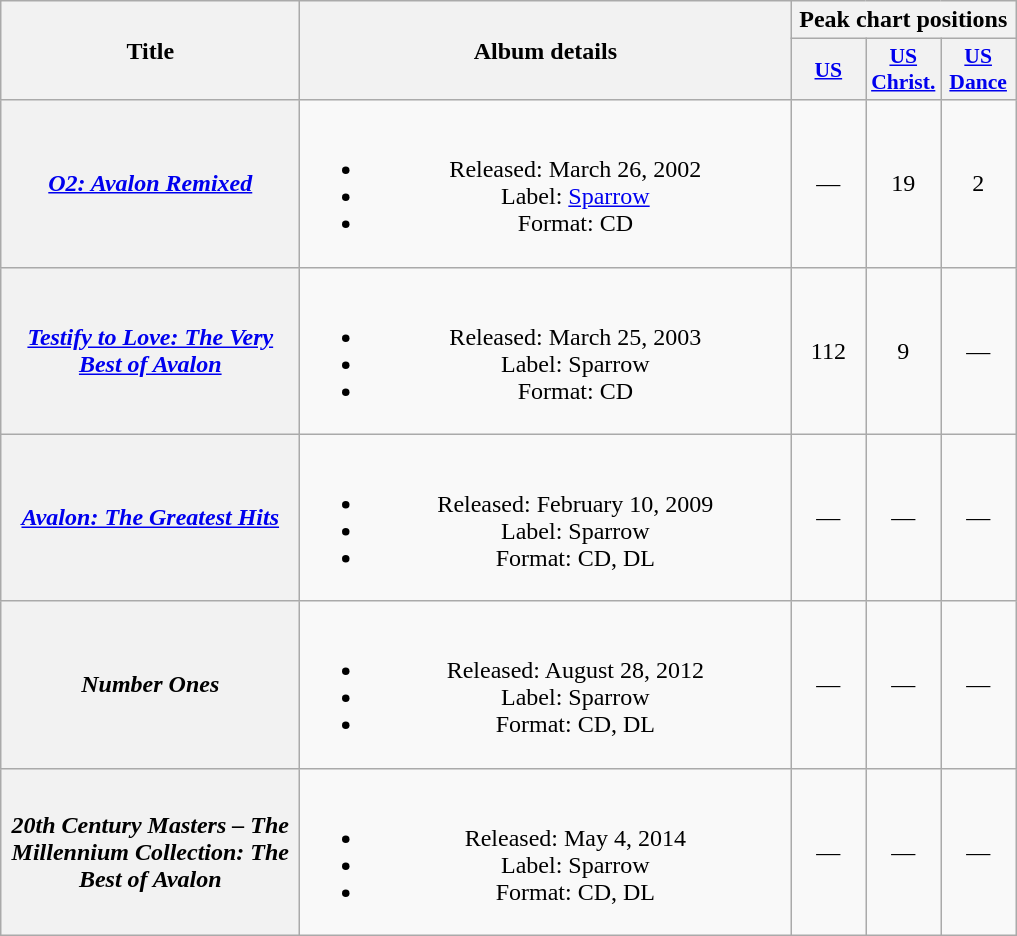<table class="wikitable plainrowheaders" style="text-align:center;">
<tr>
<th scope="col" rowspan="2" style="width:12em;">Title</th>
<th scope="col" rowspan="2" style="width:20em;">Album details</th>
<th scope="col" colspan="3">Peak chart positions</th>
</tr>
<tr>
<th scope="col" style="width:3em;font-size:90%;"><a href='#'>US</a><br></th>
<th scope="col" style="width:3em;font-size:90%;"><a href='#'>US<br>Christ.</a><br></th>
<th scope="col" style="width:3em;font-size:90%;"><a href='#'>US<br>Dance</a><br></th>
</tr>
<tr>
<th scope="row"><em><a href='#'>O2: Avalon Remixed</a></em></th>
<td><br><ul><li>Released: March 26, 2002</li><li>Label: <a href='#'>Sparrow</a></li><li>Format: CD</li></ul></td>
<td>—</td>
<td>19</td>
<td>2</td>
</tr>
<tr>
<th scope="row"><em><a href='#'>Testify to Love: The Very Best of Avalon</a></em></th>
<td><br><ul><li>Released: March 25, 2003</li><li>Label: Sparrow</li><li>Format: CD</li></ul></td>
<td>112</td>
<td>9</td>
<td>—</td>
</tr>
<tr>
<th scope="row"><em><a href='#'>Avalon: The Greatest Hits</a></em></th>
<td><br><ul><li>Released: February 10, 2009</li><li>Label: Sparrow</li><li>Format: CD, DL</li></ul></td>
<td>—</td>
<td>—</td>
<td>—</td>
</tr>
<tr>
<th scope="row"><em>Number Ones</em></th>
<td><br><ul><li>Released: August 28, 2012</li><li>Label: Sparrow</li><li>Format: CD, DL</li></ul></td>
<td>—</td>
<td>—</td>
<td>—</td>
</tr>
<tr>
<th scope="row"><em>20th Century Masters – The Millennium Collection: The Best of Avalon</em></th>
<td><br><ul><li>Released: May 4, 2014</li><li>Label: Sparrow</li><li>Format: CD, DL</li></ul></td>
<td>—</td>
<td>—</td>
<td>—</td>
</tr>
</table>
